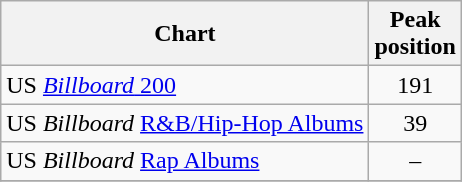<table class="wikitable">
<tr>
<th align="left">Chart</th>
<th align="left">Peak<br>position</th>
</tr>
<tr>
<td align="left">US <a href='#'><em>Billboard</em> 200</a></td>
<td align="center">191</td>
</tr>
<tr>
<td align="left">US <em>Billboard</em> <a href='#'>R&B/Hip-Hop Albums</a></td>
<td align="center">39</td>
</tr>
<tr>
<td align="left">US <em>Billboard</em> <a href='#'>Rap Albums</a></td>
<td align="center">–</td>
</tr>
<tr>
</tr>
</table>
